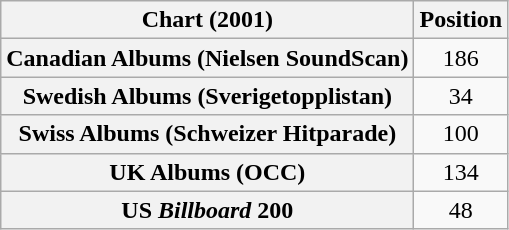<table class="wikitable sortable plainrowheaders" style="text-align:center">
<tr>
<th scope="col">Chart (2001)</th>
<th scope="col">Position</th>
</tr>
<tr>
<th scope="row">Canadian Albums (Nielsen SoundScan)</th>
<td>186</td>
</tr>
<tr>
<th scope="row">Swedish Albums (Sverigetopplistan)</th>
<td>34</td>
</tr>
<tr>
<th scope="row">Swiss Albums (Schweizer Hitparade)</th>
<td>100</td>
</tr>
<tr>
<th scope="row">UK Albums (OCC)</th>
<td>134</td>
</tr>
<tr>
<th scope="row">US <em>Billboard</em> 200</th>
<td>48</td>
</tr>
</table>
